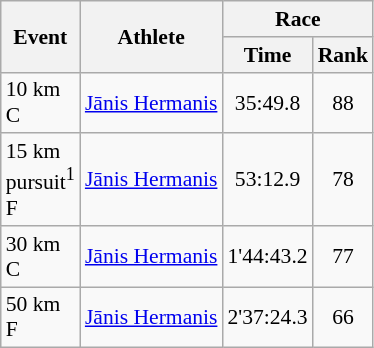<table class="wikitable" border="1" style="font-size:90%">
<tr>
<th rowspan=2>Event</th>
<th rowspan=2>Athlete</th>
<th colspan=2>Race</th>
</tr>
<tr>
<th>Time</th>
<th>Rank</th>
</tr>
<tr>
<td>10 km <br> C</td>
<td><a href='#'>Jānis Hermanis</a></td>
<td align=center>35:49.8</td>
<td align=center>88</td>
</tr>
<tr>
<td>15 km <br> pursuit<sup>1</sup> <br> F</td>
<td><a href='#'>Jānis Hermanis</a></td>
<td align=center>53:12.9</td>
<td align=center>78</td>
</tr>
<tr>
<td>30 km <br> C</td>
<td><a href='#'>Jānis Hermanis</a></td>
<td align=center>1'44:43.2</td>
<td align=center>77</td>
</tr>
<tr>
<td>50 km <br> F</td>
<td><a href='#'>Jānis Hermanis</a></td>
<td align=center>2'37:24.3</td>
<td align=center>66</td>
</tr>
</table>
